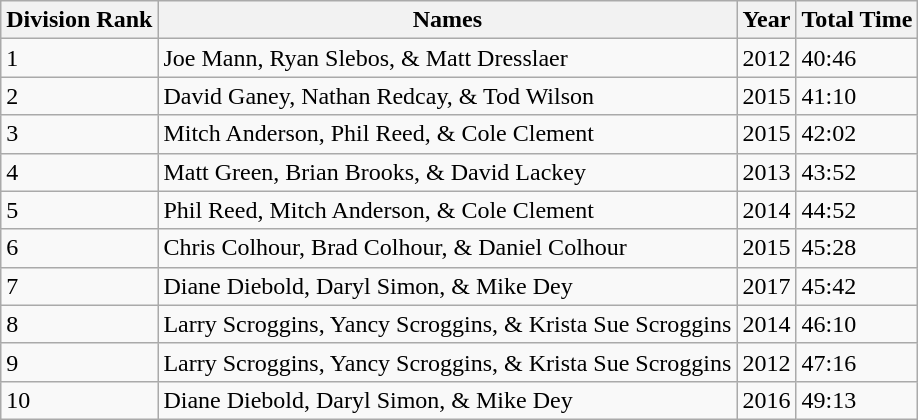<table class="wikitable sortable">
<tr>
<th>Division Rank</th>
<th>Names</th>
<th>Year</th>
<th>Total Time</th>
</tr>
<tr>
<td>1</td>
<td>Joe Mann, Ryan Slebos, & Matt Dresslaer</td>
<td>2012</td>
<td>40:46</td>
</tr>
<tr>
<td>2</td>
<td>David Ganey, Nathan Redcay, & Tod Wilson</td>
<td>2015</td>
<td>41:10</td>
</tr>
<tr>
<td>3</td>
<td>Mitch Anderson, Phil Reed, & Cole Clement</td>
<td>2015</td>
<td>42:02</td>
</tr>
<tr>
<td>4</td>
<td>Matt Green, Brian Brooks, & David Lackey</td>
<td>2013</td>
<td>43:52</td>
</tr>
<tr>
<td>5</td>
<td>Phil Reed, Mitch Anderson, & Cole Clement</td>
<td>2014</td>
<td>44:52</td>
</tr>
<tr>
<td>6</td>
<td>Chris Colhour, Brad Colhour, & Daniel Colhour</td>
<td>2015</td>
<td>45:28</td>
</tr>
<tr>
<td>7</td>
<td>Diane Diebold, Daryl Simon, & Mike Dey</td>
<td>2017</td>
<td>45:42</td>
</tr>
<tr>
<td>8</td>
<td>Larry Scroggins, Yancy Scroggins, & Krista Sue Scroggins</td>
<td>2014</td>
<td>46:10</td>
</tr>
<tr>
<td>9</td>
<td>Larry Scroggins, Yancy Scroggins, & Krista Sue Scroggins</td>
<td>2012</td>
<td>47:16</td>
</tr>
<tr>
<td>10</td>
<td>Diane Diebold, Daryl Simon, & Mike Dey</td>
<td>2016</td>
<td>49:13</td>
</tr>
</table>
